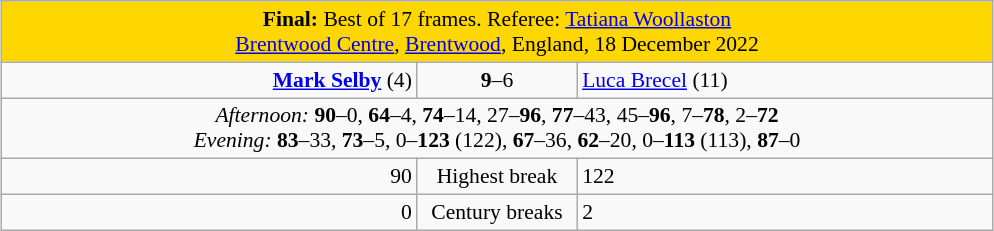<table class="wikitable" style="font-size: 90%; margin: 1em auto 1em auto;">
<tr>
<td colspan = "3" align="center" bgcolor="#ffd700"><strong>Final:</strong> Best of 17 frames. Referee: <a href='#'>Tatiana Woollaston</a><br><a href='#'>Brentwood Centre</a>, <a href='#'>Brentwood</a>, England, 18 December 2022</td>
</tr>
<tr>
<td width="270" align="right"><strong><a href='#'>Mark Selby</a></strong> (4)<br></td>
<td width="100" align="center"><strong>9</strong>–6</td>
<td width="270"><a href='#'>Luca Brecel</a> (11)<br></td>
</tr>
<tr>
<td colspan="3" align="center" style="font-size: 100%"><em>Afternoon:</em> <strong>90</strong>–0, <strong>64</strong>–4, <strong>74</strong>–14, 27–<strong>96</strong>, <strong>77</strong>–43, 45–<strong>96</strong>, 7–<strong>78</strong>, 2–<strong>72</strong><br><em>Evening:</em> <strong>83</strong>–33, <strong>73</strong>–5, 0–<strong>123</strong> (122), <strong>67</strong>–36, <strong>62</strong>–20, 0–<strong>113</strong> (113), <strong>87</strong>–0</td>
</tr>
<tr>
<td align="right">90</td>
<td align="center">Highest break</td>
<td>122</td>
</tr>
<tr>
<td align="right">0</td>
<td align="center">Century breaks</td>
<td>2</td>
</tr>
</table>
